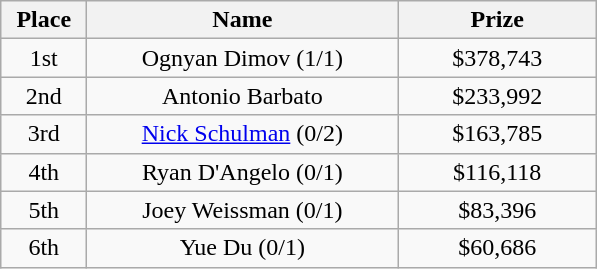<table class="wikitable">
<tr>
<th width="50">Place</th>
<th width="200">Name</th>
<th width="125">Prize</th>
</tr>
<tr>
<td align = "center">1st</td>
<td align = "center">Ognyan Dimov (1/1)</td>
<td align = "center">$378,743</td>
</tr>
<tr>
<td align = "center">2nd</td>
<td align = "center">Antonio Barbato</td>
<td align = "center">$233,992</td>
</tr>
<tr>
<td align = "center">3rd</td>
<td align = "center"><a href='#'>Nick Schulman</a> (0/2)</td>
<td align = "center">$163,785</td>
</tr>
<tr>
<td align = "center">4th</td>
<td align = "center">Ryan D'Angelo (0/1)</td>
<td align = "center">$116,118</td>
</tr>
<tr>
<td align = "center">5th</td>
<td align = "center">Joey Weissman (0/1)</td>
<td align = "center">$83,396</td>
</tr>
<tr>
<td align = "center">6th</td>
<td align = "center">Yue Du (0/1)</td>
<td align = "center">$60,686</td>
</tr>
</table>
